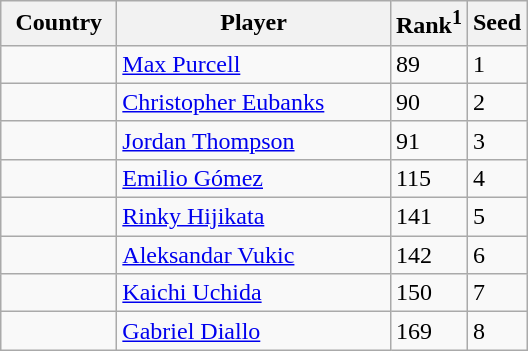<table class="sortable wikitable">
<tr>
<th width="70">Country</th>
<th width="175">Player</th>
<th>Rank<sup>1</sup></th>
<th>Seed</th>
</tr>
<tr>
<td></td>
<td><a href='#'>Max Purcell</a></td>
<td>89</td>
<td>1</td>
</tr>
<tr>
<td></td>
<td><a href='#'>Christopher Eubanks</a></td>
<td>90</td>
<td>2</td>
</tr>
<tr>
<td></td>
<td><a href='#'>Jordan Thompson</a></td>
<td>91</td>
<td>3</td>
</tr>
<tr>
<td></td>
<td><a href='#'>Emilio Gómez</a></td>
<td>115</td>
<td>4</td>
</tr>
<tr>
<td></td>
<td><a href='#'>Rinky Hijikata</a></td>
<td>141</td>
<td>5</td>
</tr>
<tr>
<td></td>
<td><a href='#'>Aleksandar Vukic</a></td>
<td>142</td>
<td>6</td>
</tr>
<tr>
<td></td>
<td><a href='#'>Kaichi Uchida</a></td>
<td>150</td>
<td>7</td>
</tr>
<tr>
<td></td>
<td><a href='#'>Gabriel Diallo</a></td>
<td>169</td>
<td>8</td>
</tr>
</table>
